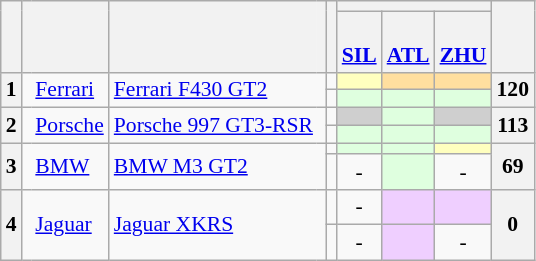<table class="wikitable" style="text-align:center; font-size:90%">
<tr>
<th rowspan=2></th>
<th rowspan=2 colspan=2></th>
<th rowspan=2 style="border-right:0px"></th>
<th rowspan=2 style="border-left:0px"></th>
<th rowspan=2></th>
<th colspan=3></th>
<th rowspan=2></th>
</tr>
<tr>
<th><br><a href='#'>SIL</a></th>
<th><br><a href='#'>ATL</a></th>
<th><br><a href='#'>ZHU</a></th>
</tr>
<tr>
<th rowspan=2>1</th>
<td rowspan=2 style="border-right:0px"></td>
<td rowspan=2 align=left style="border-left:0px"><a href='#'>Ferrari</a></td>
<td rowspan=2 align=left style="border-right:0px"><a href='#'>Ferrari F430 GT2</a></td>
<td rowspan=2 style="border-left:0px"></td>
<td></td>
<td style="background:#FFFFbF;"></td>
<td style="background:#FFdF9F;"></td>
<td style="background:#FFdF9F;"></td>
<th rowspan=2>120</th>
</tr>
<tr>
<td></td>
<td style="background:#dFfFdF;"></td>
<td style="background:#dFFFdF;"></td>
<td style="background:#dFfFdF;"></td>
</tr>
<tr>
<th rowspan=2>2</th>
<td rowspan=2 style="border-right:0px"></td>
<td rowspan=2 align=left style="border-left:0px"><a href='#'>Porsche</a></td>
<td rowspan=2 align=left style="border-right:0px"><a href='#'>Porsche 997 GT3-RSR</a></td>
<td rowspan=2 style="border-left:0px"></td>
<td></td>
<td style="background:#cFcFcF;"></td>
<td style="background:#dFFFdF;"></td>
<td style="background:#cFcFcF;"></td>
<th rowspan=2>113</th>
</tr>
<tr>
<td></td>
<td style="background:#dFFFdF;"></td>
<td style="background:#dFFFdF;"></td>
<td style="background:#dFFFdF;"></td>
</tr>
<tr>
<th rowspan=2>3</th>
<td rowspan=2 style="border-right:0px"></td>
<td rowspan=2 align=left style="border-left:0px"><a href='#'>BMW</a></td>
<td rowspan=2 align=left style="border-right:0px"><a href='#'>BMW M3 GT2</a></td>
<td rowspan=2 style="border-left:0px"></td>
<td></td>
<td style="background:#dFFFdF;"></td>
<td style="background:#dfFFdF;"></td>
<td style="background:#fFFFbF;"></td>
<th rowspan=2>69</th>
</tr>
<tr>
<td></td>
<td>-</td>
<td style="background:#dfFFdF;"></td>
<td>-</td>
</tr>
<tr>
<th rowspan=2>4</th>
<td rowspan=2 style="border-right:0px"></td>
<td rowspan=2 align=left style="border-left:0px"><a href='#'>Jaguar</a></td>
<td rowspan=2 align=left style="border-right:0px"><a href='#'>Jaguar XKRS</a></td>
<td rowspan=2 style="border-left:0px"></td>
<td></td>
<td>-</td>
<td style="background:#eFcFFF;"></td>
<td style="background:#eFcFFF;"></td>
<th rowspan=2>0</th>
</tr>
<tr>
<td></td>
<td>-</td>
<td style="background:#eFcFFF;"></td>
<td>-</td>
</tr>
</table>
